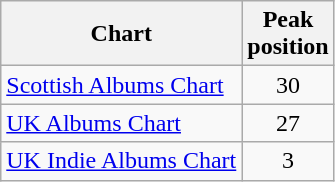<table class="wikitable">
<tr>
<th>Chart</th>
<th>Peak<br> position<br></th>
</tr>
<tr>
<td><a href='#'>Scottish Albums Chart</a></td>
<td style="text-align:center;">30</td>
</tr>
<tr>
<td><a href='#'>UK Albums Chart</a></td>
<td align="center">27</td>
</tr>
<tr>
<td><a href='#'>UK Indie Albums Chart</a></td>
<td align="center">3</td>
</tr>
</table>
